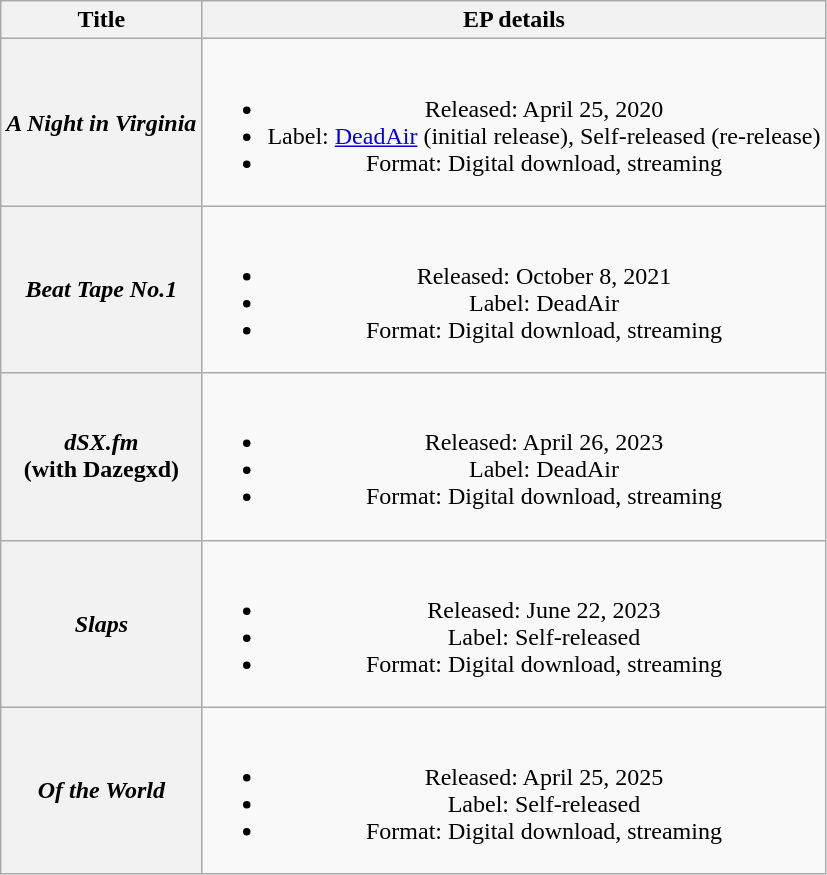<table class="wikitable plainrowheaders" style="text-align:center;">
<tr>
<th scope="col">Title</th>
<th scope="col">EP details</th>
</tr>
<tr>
<th scope="row"><em>A Night in Virginia</em></th>
<td><br><ul><li>Released: April 25, 2020</li><li>Label: <a href='#'>DeadAir</a> (initial release), Self-released (re-release)</li><li>Format: Digital download, streaming</li></ul></td>
</tr>
<tr>
<th scope="row"><em>Beat Tape No.1</em></th>
<td><br><ul><li>Released: October 8, 2021</li><li>Label: DeadAir</li><li>Format: Digital download, streaming</li></ul></td>
</tr>
<tr>
<th scope="row"><em>dSX.fm</em><br><span>(with Dazegxd)</span></th>
<td><br><ul><li>Released: April 26, 2023</li><li>Label: DeadAir</li><li>Format: Digital download, streaming</li></ul></td>
</tr>
<tr>
<th scope="row"><em>Slaps</em></th>
<td><br><ul><li>Released: June 22, 2023</li><li>Label: Self-released</li><li>Format: Digital download, streaming</li></ul></td>
</tr>
<tr>
<th scope="row"><em>Of the World</em></th>
<td><br><ul><li>Released: April 25, 2025</li><li>Label: Self-released</li><li>Format: Digital download, streaming</li></ul></td>
</tr>
</table>
